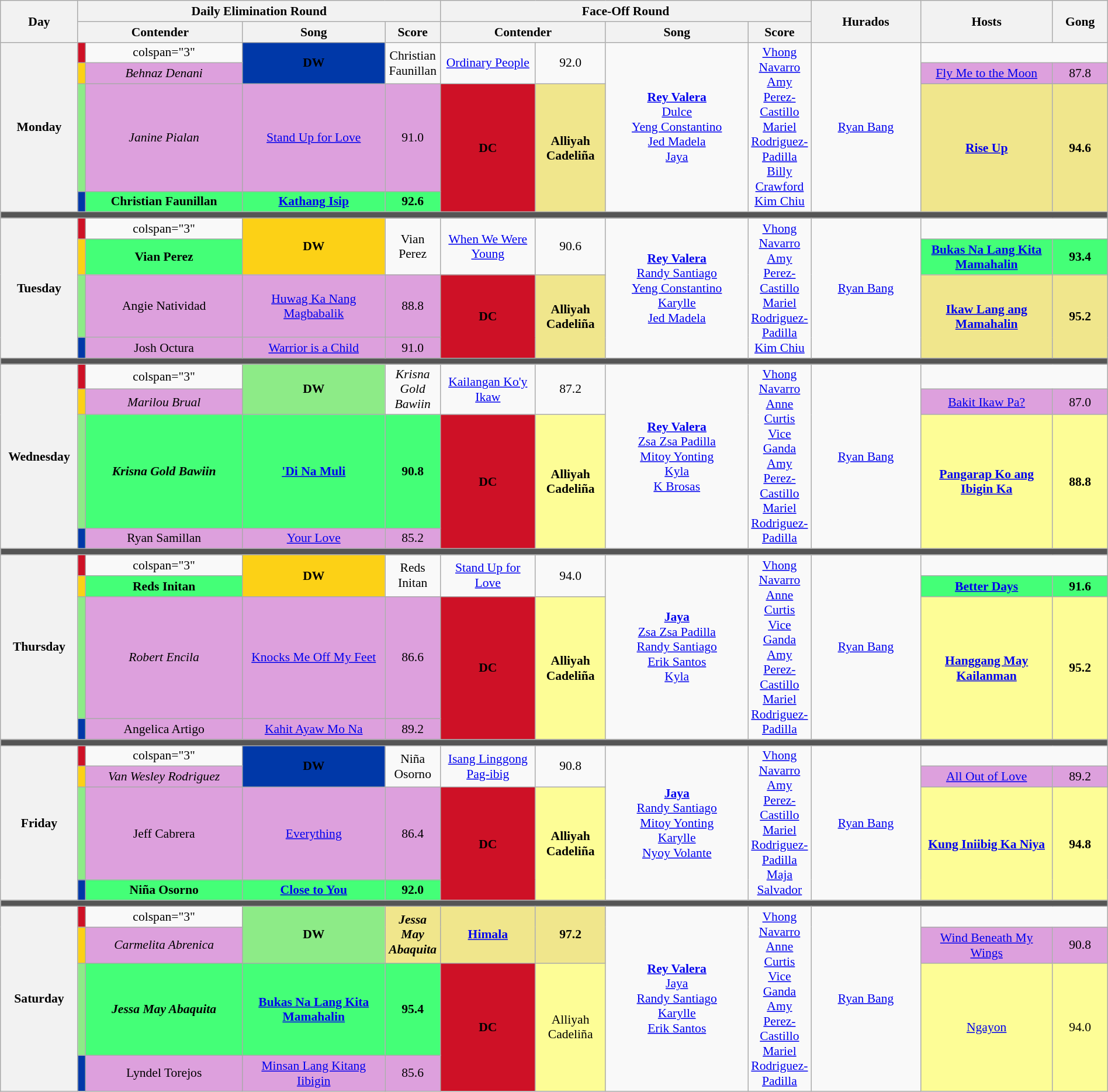<table class="wikitable mw-collapsible mw-collapsed" style="text-align:center; font-size:90%; width:100%;">
<tr>
<th rowspan="2" width="07%">Day</th>
<th colspan="4">Daily Elimination Round</th>
<th colspan="4">Face-Off Round</th>
<th rowspan="2" width="10%">Hurados</th>
<th rowspan="2" width="12%">Hosts</th>
<th rowspan="2" width="05%">Gong</th>
</tr>
<tr>
<th width="15%"  colspan=2>Contender</th>
<th width="13%">Song</th>
<th width="05%">Score</th>
<th width="15%"  colspan=2>Contender</th>
<th width="13%">Song</th>
<th width="05%">Score</th>
</tr>
<tr>
<th rowspan="4">Monday<br><small></small></th>
<th style="background-color:#CE1126;"></th>
<td>colspan="3" </td>
<th rowspan="2" style="background-color:#0038A8;">DW</th>
<td rowspan="2">Christian Faunillan</td>
<td rowspan="2"><a href='#'>Ordinary People</a></td>
<td rowspan="2">92.0</td>
<td rowspan="4"><strong><a href='#'>Rey Valera</a></strong><br><a href='#'>Dulce</a><br><a href='#'>Yeng Constantino</a><br><a href='#'>Jed Madela</a><br><a href='#'>Jaya</a></td>
<td rowspan="4"><a href='#'>Vhong Navarro</a><br><a href='#'>Amy Perez-Castillo</a><br><a href='#'>Mariel Rodriguez-Padilla</a><br><a href='#'>Billy Crawford</a><br><a href='#'>Kim Chiu</a></td>
<td rowspan="4"><a href='#'>Ryan Bang</a></td>
</tr>
<tr>
<th style="background-color:#FCD116;"></th>
<td style="background:Plum;"><em>Behnaz Denani</em></td>
<td style="background:Plum;"><a href='#'>Fly Me to the Moon</a></td>
<td style="background:Plum;">87.8</td>
</tr>
<tr>
<th style="background-color:#8deb87;"></th>
<td style="background:Plum;"><em>Janine Pialan</em></td>
<td style="background:Plum;"><a href='#'>Stand Up for Love</a></td>
<td style="background:Plum;">91.0</td>
<th rowspan="2" style="background-color:#CE1126;">DC</th>
<td rowspan="2" style="background:Khaki;"><strong>Alliyah Cadeliña</strong></td>
<td rowspan="2" style="background:Khaki;"><strong><a href='#'>Rise Up</a></strong></td>
<td rowspan="2" style="background:Khaki;"><strong>94.6</strong></td>
</tr>
<tr>
<th style="background-color:#0038A8;"></th>
<td style="background:#44ff77;"><strong>Christian Faunillan</strong></td>
<td style="background:#44ff77;"><strong><a href='#'>Kathang Isip</a></strong></td>
<td style="background:#44ff77;"><strong>92.6</strong></td>
</tr>
<tr>
<th colspan="12" style="background:#555;"></th>
</tr>
<tr>
<th rowspan="4">Tuesday<br><small></small></th>
<th style="background-color:#CE1126;"></th>
<td>colspan="3" </td>
<th rowspan="2" style="background-color:#FCD116;">DW</th>
<td rowspan="2">Vian Perez</td>
<td rowspan="2"><a href='#'>When We Were Young</a></td>
<td rowspan="2">90.6</td>
<td rowspan="4"><strong><a href='#'>Rey Valera</a></strong><br><a href='#'>Randy Santiago</a><br><a href='#'>Yeng Constantino</a><br><a href='#'>Karylle</a><br><a href='#'>Jed Madela</a></td>
<td rowspan="4"><a href='#'>Vhong Navarro</a><br><a href='#'>Amy Perez-Castillo</a><br><a href='#'>Mariel Rodriguez-Padilla</a><br><a href='#'>Kim Chiu</a></td>
<td rowspan="4"><a href='#'>Ryan Bang</a></td>
</tr>
<tr>
<th style="background-color:#FCD116;"></th>
<td style="background:#44ff77;"><strong>Vian Perez</strong></td>
<td style="background:#44ff77;"><strong><a href='#'>Bukas Na Lang Kita Mamahalin</a></strong></td>
<td style="background:#44ff77;"><strong>93.4</strong></td>
</tr>
<tr>
<th style="background-color:#8deb87;"></th>
<td style="background:Plum;">Angie Natividad</td>
<td style="background:Plum;"><a href='#'>Huwag Ka Nang Magbabalik</a></td>
<td style="background:Plum;">88.8</td>
<th rowspan="2" style="background-color:#CE1126;">DC</th>
<td rowspan="2" style="background:Khaki;"><strong>Alliyah Cadeliña</strong></td>
<td rowspan="2" style="background:Khaki;"><strong><a href='#'>Ikaw Lang ang Mamahalin</a></strong></td>
<td rowspan="2" style="background:Khaki;"><strong>95.2</strong></td>
</tr>
<tr>
<th style="background-color:#0038A8;"></th>
<td style="background:Plum;">Josh Octura</td>
<td style="background:Plum;"><a href='#'>Warrior is a Child</a></td>
<td style="background:Plum;">91.0</td>
</tr>
<tr>
<th colspan="12" style="background:#555;"></th>
</tr>
<tr>
<th rowspan="4">Wednesday<br><small></small></th>
<th style="background-color:#CE1126;"></th>
<td>colspan="3" </td>
<th rowspan="2" style="background-color:#8deb87;">DW</th>
<td rowspan="2"><em>Krisna Gold Bawiin</em></td>
<td rowspan="2"><a href='#'>Kailangan Ko'y Ikaw</a></td>
<td rowspan="2">87.2</td>
<td rowspan="4"><strong><a href='#'>Rey Valera</a></strong><br><a href='#'>Zsa Zsa Padilla</a><br><a href='#'>Mitoy Yonting</a><br><a href='#'>Kyla</a><br><a href='#'>K Brosas</a></td>
<td rowspan="4"><a href='#'>Vhong Navarro</a><br><a href='#'>Anne Curtis</a><br><a href='#'>Vice Ganda</a><br><a href='#'>Amy Perez-Castillo</a><br><a href='#'>Mariel Rodriguez-Padilla</a></td>
<td rowspan="4"><a href='#'>Ryan Bang</a></td>
</tr>
<tr>
<th style="background-color:#FCD116;"></th>
<td style="background:Plum;"><em>Marilou Brual</em></td>
<td style="background:Plum;"><a href='#'>Bakit Ikaw Pa?</a></td>
<td style="background:Plum;">87.0</td>
</tr>
<tr>
<th style="background-color:#8deb87;"></th>
<td style="background:#44ff77;"><strong><em>Krisna Gold Bawiin</em></strong></td>
<td style="background:#44ff77;"><strong><a href='#'>'Di Na Muli</a></strong></td>
<td style="background:#44ff77;"><strong>90.8</strong></td>
<th rowspan="2" style="background-color:#CE1126;">DC</th>
<td rowspan="2" style="background:#FDFD96;"><strong>Alliyah Cadeliña</strong></td>
<td rowspan="2" style="background:#FDFD96;"><strong><a href='#'>Pangarap Ko ang Ibigin Ka</a></strong></td>
<td rowspan="2" style="background:#FDFD96;"><strong>88.8</strong></td>
</tr>
<tr>
<th style="background-color:#0038A8;"></th>
<td style="background:Plum;">Ryan Samillan</td>
<td style="background:Plum;"><a href='#'>Your Love</a></td>
<td style="background:Plum;">85.2</td>
</tr>
<tr>
<th colspan="12" style="background:#555;"></th>
</tr>
<tr>
<th rowspan="4">Thursday<br><small></small></th>
<th style="background-color:#CE1126;"></th>
<td>colspan="3" </td>
<th rowspan="2" style="background-color:#FCD116;">DW</th>
<td rowspan="2">Reds Initan</td>
<td rowspan="2"><a href='#'>Stand Up for Love</a></td>
<td rowspan="2">94.0</td>
<td rowspan="4"><strong><a href='#'>Jaya</a></strong><br><a href='#'>Zsa Zsa Padilla</a><br><a href='#'>Randy Santiago</a><br><a href='#'>Erik Santos</a><br><a href='#'>Kyla</a></td>
<td rowspan="4"><a href='#'>Vhong Navarro</a><br><a href='#'>Anne Curtis</a><br><a href='#'>Vice Ganda</a><br><a href='#'>Amy Perez-Castillo</a><br><a href='#'>Mariel Rodriguez-Padilla</a></td>
<td rowspan="4"><a href='#'>Ryan Bang</a></td>
</tr>
<tr>
<th style="background-color:#FCD116;"></th>
<td style="background:#44ff77;"><strong>Reds Initan</strong></td>
<td style="background:#44ff77;"><strong><a href='#'>Better Days</a></strong></td>
<td style="background:#44ff77;"><strong>91.6</strong></td>
</tr>
<tr>
<th style="background-color:#8deb87;"></th>
<td style="background:Plum;"><em>Robert Encila</em></td>
<td style="background:Plum;"><a href='#'>Knocks Me Off My Feet</a></td>
<td style="background:Plum;">86.6</td>
<th rowspan="2" style="background-color:#CE1126;">DC</th>
<td rowspan="2" style="background:#FDFD96;"><strong>Alliyah Cadeliña</strong></td>
<td rowspan="2" style="background:#FDFD96;"><strong><a href='#'>Hanggang May Kailanman</a></strong></td>
<td rowspan="2" style="background:#FDFD96;"><strong>95.2</strong></td>
</tr>
<tr>
<th style="background-color:#0038A8;"></th>
<td style="background:Plum;">Angelica Artigo</td>
<td style="background:Plum;"><a href='#'>Kahit Ayaw Mo Na</a></td>
<td style="background:Plum;">89.2</td>
</tr>
<tr>
<th colspan="12" style="background:#555;"></th>
</tr>
<tr>
<th rowspan="4">Friday<br><small></small></th>
<th style="background-color:#CE1126;"></th>
<td>colspan="3" </td>
<th rowspan="2" style="background-color:#0038A8;">DW</th>
<td rowspan="2">Niña Osorno</td>
<td rowspan="2"><a href='#'>Isang Linggong Pag-ibig</a></td>
<td rowspan="2">90.8</td>
<td rowspan="4"><strong><a href='#'>Jaya</a></strong><br><a href='#'>Randy Santiago</a><br><a href='#'>Mitoy Yonting</a><br><a href='#'>Karylle</a><br><a href='#'>Nyoy Volante</a></td>
<td rowspan="4"><a href='#'>Vhong Navarro</a><br><a href='#'>Amy Perez-Castillo</a><br><a href='#'>Mariel Rodriguez-Padilla</a><br><a href='#'>Maja Salvador</a></td>
<td rowspan="4"><a href='#'>Ryan Bang</a></td>
</tr>
<tr>
<th style="background-color:#FCD116;"></th>
<td style="background:Plum;"><em>Van Wesley Rodriguez</em></td>
<td style="background:Plum;"><a href='#'>All Out of Love</a></td>
<td style="background:Plum;">89.2</td>
</tr>
<tr>
<th style="background-color:#8deb87;"></th>
<td style="background:Plum;">Jeff Cabrera</td>
<td style="background:Plum;"><a href='#'>Everything</a></td>
<td style="background:Plum;">86.4</td>
<th rowspan="2" style="background-color:#CE1126;">DC</th>
<td rowspan="2" style="background:#FDFD96;"><strong>Alliyah Cadeliña</strong></td>
<td rowspan="2" style="background:#FDFD96;"><strong><a href='#'>Kung Iniibig Ka Niya</a></strong></td>
<td rowspan="2" style="background:#FDFD96;"><strong>94.8</strong></td>
</tr>
<tr>
<th style="background-color:#0038A8;"></th>
<td style="background:#44ff77;"><strong>Niña Osorno</strong></td>
<td style="background:#44ff77;"><strong><a href='#'>Close to You</a></strong></td>
<td style="background:#44ff77;"><strong>92.0</strong></td>
</tr>
<tr>
<th colspan="12" style="background:#555;"></th>
</tr>
<tr>
<th rowspan="4">Saturday<br><small></small></th>
<th style="background-color:#CE1126;"></th>
<td>colspan="3" </td>
<th rowspan="2" style="background-color:#8deb87;">DW</th>
<td rowspan="2" style="background:Khaki;"><strong><em>Jessa May Abaquita</em></strong></td>
<td rowspan="2" style="background:Khaki;"><strong><a href='#'>Himala</a></strong></td>
<td rowspan="2" style="background:Khaki;"><strong>97.2</strong></td>
<td rowspan="4"><strong><a href='#'>Rey Valera</a></strong><br><a href='#'>Jaya</a><br><a href='#'>Randy Santiago</a><br><a href='#'>Karylle</a><br><a href='#'>Erik Santos</a></td>
<td rowspan="4"><a href='#'>Vhong Navarro</a><br><a href='#'>Anne Curtis</a><br><a href='#'>Vice Ganda</a><br><a href='#'>Amy Perez-Castillo</a><br><a href='#'>Mariel Rodriguez-Padilla</a></td>
<td rowspan="4"><a href='#'>Ryan Bang</a></td>
</tr>
<tr>
<th style="background-color:#FCD116;"></th>
<td style="background:Plum;"><em>Carmelita Abrenica</em></td>
<td style="background:Plum;"><a href='#'>Wind Beneath My Wings</a></td>
<td style="background:Plum;">90.8</td>
</tr>
<tr>
<th style="background-color:#8deb87;"></th>
<td style="background:#44ff77;"><strong><em>Jessa May Abaquita</em></strong></td>
<td style="background:#44ff77;"><strong><a href='#'>Bukas Na Lang Kita Mamahalin</a></strong></td>
<td style="background:#44ff77;"><strong>95.4</strong></td>
<th rowspan="2" style="background-color:#CE1126;">DC</th>
<td rowspan="2" style="background:#FDFD96;">Alliyah Cadeliña</td>
<td rowspan="2" style="background:#FDFD96;"><a href='#'>Ngayon</a></td>
<td rowspan="2" style="background:#FDFD96;">94.0</td>
</tr>
<tr>
<th style="background-color:#0038A8;"></th>
<td style="background:Plum;">Lyndel Torejos</td>
<td style="background:Plum;"><a href='#'>Minsan Lang Kitang Iibigin</a></td>
<td style="background:Plum;">85.6</td>
</tr>
</table>
